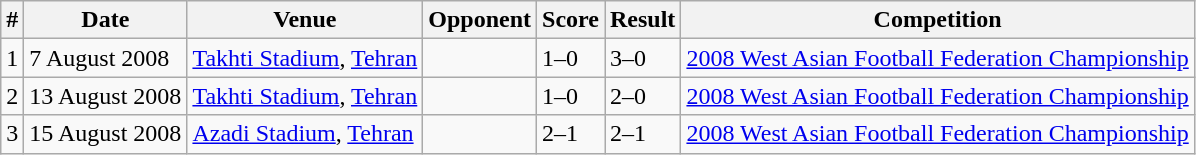<table class="wikitable">
<tr>
<th>#</th>
<th>Date</th>
<th>Venue</th>
<th>Opponent</th>
<th>Score</th>
<th>Result</th>
<th>Competition</th>
</tr>
<tr>
<td>1</td>
<td>7 August 2008</td>
<td><a href='#'>Takhti Stadium</a>, <a href='#'>Tehran</a></td>
<td></td>
<td>1–0</td>
<td>3–0</td>
<td><a href='#'>2008 West Asian Football Federation Championship</a></td>
</tr>
<tr>
<td>2</td>
<td>13 August 2008</td>
<td><a href='#'>Takhti Stadium</a>, <a href='#'>Tehran</a></td>
<td></td>
<td>1–0</td>
<td>2–0</td>
<td><a href='#'>2008 West Asian Football Federation Championship</a></td>
</tr>
<tr>
<td>3</td>
<td>15 August 2008</td>
<td><a href='#'>Azadi Stadium</a>, <a href='#'>Tehran</a></td>
<td></td>
<td>2–1</td>
<td>2–1</td>
<td><a href='#'>2008 West Asian Football Federation Championship</a></td>
</tr>
</table>
